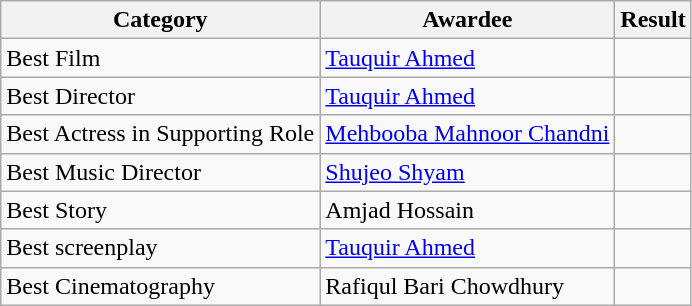<table class="wikitable">
<tr>
<th>Category</th>
<th>Awardee</th>
<th>Result</th>
</tr>
<tr>
<td>Best Film</td>
<td><a href='#'>Tauquir Ahmed</a></td>
<td></td>
</tr>
<tr>
<td>Best Director</td>
<td><a href='#'>Tauquir Ahmed</a></td>
<td></td>
</tr>
<tr>
<td>Best Actress in Supporting Role</td>
<td><a href='#'>Mehbooba Mahnoor Chandni</a></td>
<td></td>
</tr>
<tr>
<td>Best Music Director</td>
<td><a href='#'>Shujeo Shyam</a></td>
<td></td>
</tr>
<tr>
<td>Best Story</td>
<td>Amjad Hossain</td>
<td></td>
</tr>
<tr>
<td>Best screenplay</td>
<td><a href='#'>Tauquir Ahmed</a></td>
<td></td>
</tr>
<tr>
<td>Best Cinematography</td>
<td>Rafiqul Bari Chowdhury</td>
<td></td>
</tr>
</table>
